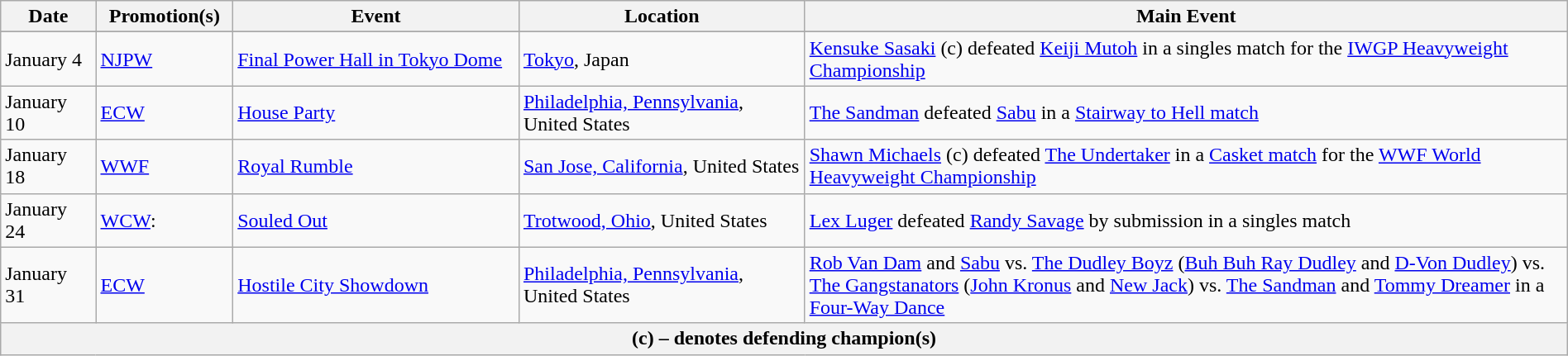<table class="wikitable" style="width:100%;">
<tr>
<th width="5%">Date</th>
<th width="5%">Promotion(s)</th>
<th style="width:15%;">Event</th>
<th style="width:15%;">Location</th>
<th style="width:40%;">Main Event</th>
</tr>
<tr style="width:20%;" |Notes>
</tr>
<tr>
<td>January 4</td>
<td><a href='#'>NJPW</a></td>
<td><a href='#'>Final Power Hall in Tokyo Dome</a></td>
<td><a href='#'>Tokyo</a>, Japan</td>
<td><a href='#'>Kensuke Sasaki</a> (c) defeated <a href='#'>Keiji Mutoh</a> in a singles match for the <a href='#'>IWGP Heavyweight Championship</a></td>
</tr>
<tr>
<td>January 10</td>
<td><a href='#'>ECW</a></td>
<td><a href='#'>House Party</a></td>
<td><a href='#'>Philadelphia, Pennsylvania</a>, United States</td>
<td><a href='#'>The Sandman</a> defeated <a href='#'>Sabu</a> in a <a href='#'>Stairway to Hell match</a></td>
</tr>
<tr>
<td>January 18</td>
<td><a href='#'>WWF</a></td>
<td><a href='#'>Royal Rumble</a></td>
<td><a href='#'>San Jose, California</a>, United States</td>
<td><a href='#'>Shawn Michaels</a> (c) defeated <a href='#'>The Undertaker</a> in a <a href='#'>Casket match</a> for the <a href='#'>WWF World Heavyweight Championship</a></td>
</tr>
<tr>
<td>January 24</td>
<td><a href='#'>WCW</a>:<br></td>
<td><a href='#'>Souled Out</a></td>
<td><a href='#'>Trotwood, Ohio</a>, United States</td>
<td><a href='#'>Lex Luger</a> defeated <a href='#'>Randy Savage</a> by submission in a singles match</td>
</tr>
<tr>
<td>January 31</td>
<td><a href='#'>ECW</a></td>
<td><a href='#'>Hostile City Showdown</a></td>
<td><a href='#'>Philadelphia, Pennsylvania</a>, United States</td>
<td><a href='#'>Rob Van Dam</a> and <a href='#'>Sabu</a> vs. <a href='#'>The Dudley Boyz</a> (<a href='#'>Buh Buh Ray Dudley</a> and <a href='#'>D-Von Dudley</a>) vs. <a href='#'>The Gangstanators</a> (<a href='#'>John Kronus</a> and <a href='#'>New Jack</a>) vs. <a href='#'>The Sandman</a> and <a href='#'>Tommy Dreamer</a> in a <a href='#'>Four-Way Dance</a></td>
</tr>
<tr>
<th colspan="6">(c) – denotes defending champion(s)</th>
</tr>
</table>
